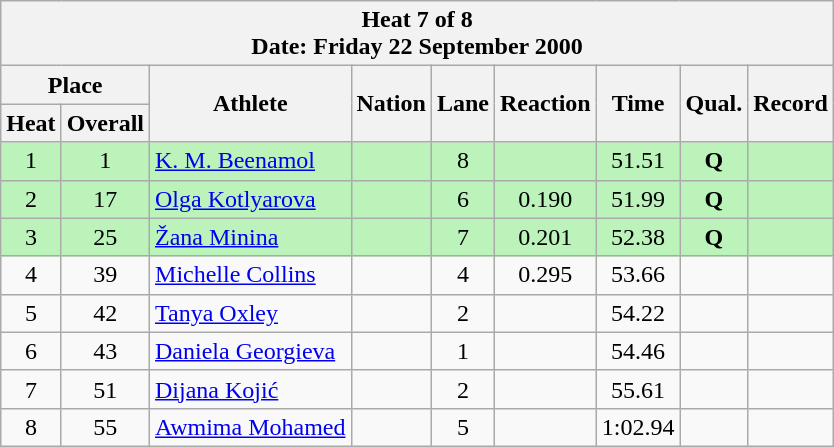<table class="wikitable sortable">
<tr>
<th colspan=9>Heat 7 of 8 <br> Date: Friday 22 September 2000 <br></th>
</tr>
<tr>
<th colspan=2>Place</th>
<th rowspan=2>Athlete</th>
<th rowspan=2>Nation</th>
<th rowspan=2>Lane</th>
<th rowspan=2>Reaction</th>
<th rowspan=2>Time</th>
<th rowspan=2>Qual.</th>
<th rowspan=2>Record</th>
</tr>
<tr>
<th>Heat</th>
<th>Overall</th>
</tr>
<tr bgcolor = "bbf3bb">
<td align="center">1</td>
<td align="center">1</td>
<td align="left"><a href='#'>K. M. Beenamol</a></td>
<td align="left"></td>
<td align="center">8</td>
<td align="center"></td>
<td align="center">51.51</td>
<td align="center"><strong>Q </strong></td>
<td align="center"></td>
</tr>
<tr bgcolor = "bbf3bb">
<td align="center">2</td>
<td align="center">17</td>
<td align="left"><a href='#'>Olga Kotlyarova</a></td>
<td align="left"></td>
<td align="center">6</td>
<td align="center">0.190</td>
<td align="center">51.99</td>
<td align="center"><strong>Q </strong></td>
<td align="center"></td>
</tr>
<tr bgcolor = "bbf3bb">
<td align="center">3</td>
<td align="center">25</td>
<td align="left"><a href='#'>Žana Minina</a></td>
<td align="left"></td>
<td align="center">7</td>
<td align="center">0.201</td>
<td align="center">52.38</td>
<td align="center"><strong>Q</strong></td>
<td align="center"></td>
</tr>
<tr>
<td align="center">4</td>
<td align="center">39</td>
<td align="left"><a href='#'>Michelle Collins</a></td>
<td align="left"></td>
<td align="center">4</td>
<td align="center">0.295</td>
<td align="center">53.66</td>
<td align="center"></td>
<td align="center"></td>
</tr>
<tr>
<td align="center">5</td>
<td align="center">42</td>
<td align="left"><a href='#'>Tanya Oxley</a></td>
<td align="left"></td>
<td align="center">2</td>
<td align="center"></td>
<td align="center">54.22</td>
<td align="center"></td>
<td align="center"></td>
</tr>
<tr>
<td align="center">6</td>
<td align="center">43</td>
<td align="left"><a href='#'>Daniela Georgieva</a></td>
<td align="left"></td>
<td align="center">1</td>
<td align="center"></td>
<td align="center">54.46</td>
<td align="center"></td>
<td align="center"></td>
</tr>
<tr>
<td align="center">7</td>
<td align="center">51</td>
<td align="left"><a href='#'>Dijana Kojić</a></td>
<td align="left"></td>
<td align="center">2</td>
<td align="center"></td>
<td align="center">55.61</td>
<td align="center"></td>
<td align="center"></td>
</tr>
<tr>
<td align="center">8</td>
<td align="center">55</td>
<td align="left"><a href='#'>Awmima Mohamed</a></td>
<td align="left"></td>
<td align="center">5</td>
<td align="center"></td>
<td align="center">1:02.94</td>
<td align="center"></td>
<td align="center"></td>
</tr>
</table>
